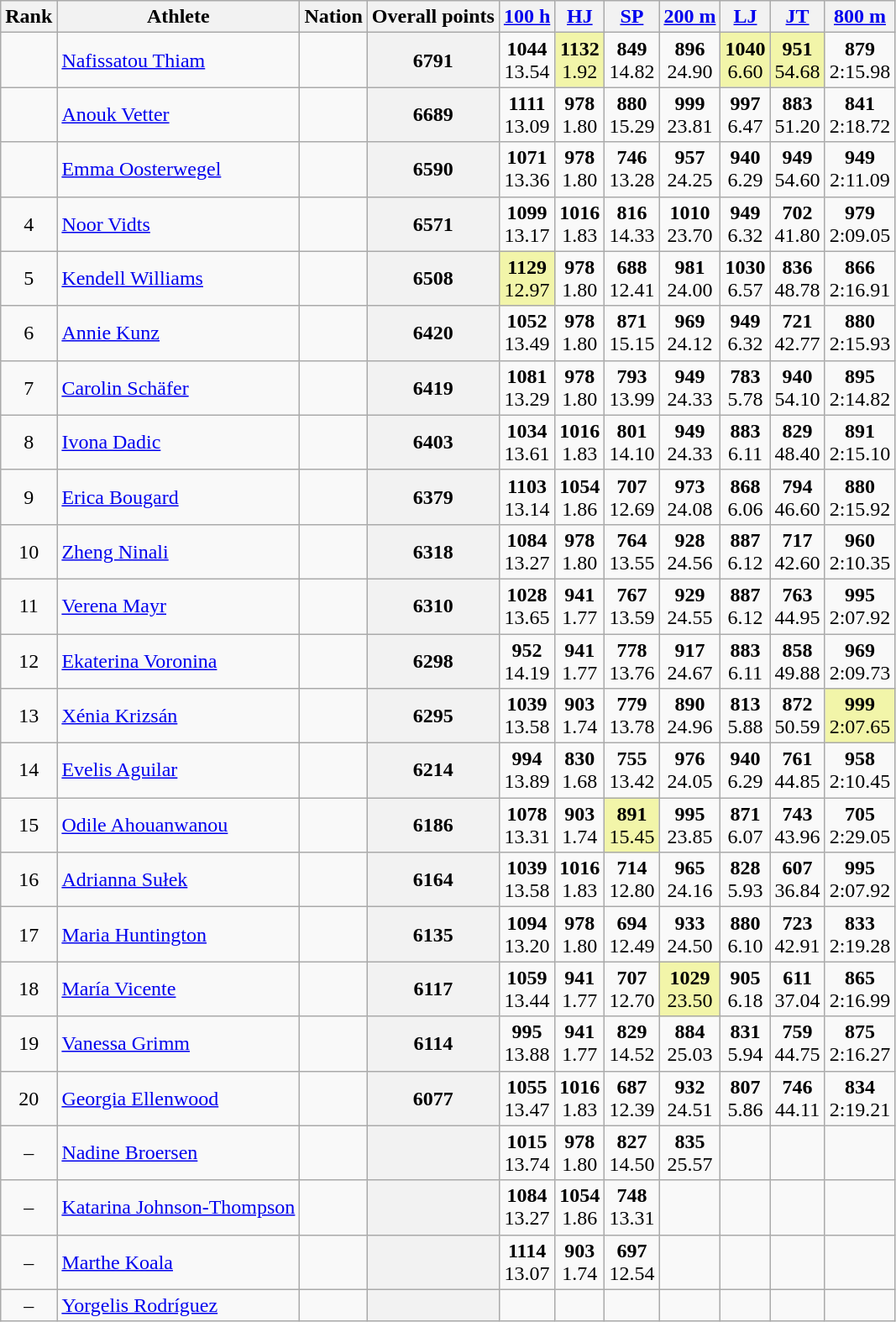<table class="wikitable sortable" style="text-align:center;">
<tr>
<th>Rank</th>
<th>Athlete</th>
<th>Nation</th>
<th>Overall points</th>
<th><a href='#'>100 h</a></th>
<th><a href='#'>HJ</a></th>
<th><a href='#'>SP</a></th>
<th><a href='#'>200 m</a></th>
<th><a href='#'>LJ</a></th>
<th><a href='#'>JT</a></th>
<th><a href='#'>800 m</a></th>
</tr>
<tr>
<td></td>
<td align="left"><a href='#'>Nafissatou Thiam</a></td>
<td align="left"></td>
<th>6791 </th>
<td><strong>1044</strong><br>13.54</td>
<td bgcolor="F2F5A9"><strong>1132</strong><br>1.92</td>
<td><strong>849</strong><br>14.82</td>
<td><strong>896</strong><br>24.90</td>
<td bgcolor="F2F5A9"><strong>1040</strong><br>6.60</td>
<td bgcolor="F2F5A9"><strong>951</strong><br>54.68</td>
<td><strong>879</strong><br>2:15.98</td>
</tr>
<tr>
<td></td>
<td align="left"><a href='#'>Anouk Vetter</a></td>
<td align="left"></td>
<th>6689 </th>
<td><strong>1111</strong><br>13.09</td>
<td><strong>978</strong><br>1.80</td>
<td><strong>880</strong><br>15.29</td>
<td><strong>999</strong><br>23.81</td>
<td><strong>997</strong><br>6.47</td>
<td><strong>883</strong><br>51.20</td>
<td><strong>841</strong><br>2:18.72</td>
</tr>
<tr>
<td></td>
<td align="left"><a href='#'>Emma Oosterwegel</a></td>
<td align="left"></td>
<th>6590 </th>
<td><strong>1071</strong><br>13.36</td>
<td><strong>978</strong><br>1.80</td>
<td><strong>746</strong><br>13.28</td>
<td><strong>957</strong><br>24.25</td>
<td><strong>940</strong><br>6.29</td>
<td><strong>949</strong><br>54.60</td>
<td><strong>949</strong><br>2:11.09</td>
</tr>
<tr>
<td>4</td>
<td align="left"><a href='#'>Noor Vidts</a></td>
<td align="left"></td>
<th>6571 </th>
<td><strong>1099</strong><br>13.17</td>
<td><strong>1016</strong><br>1.83</td>
<td><strong>816</strong><br>14.33</td>
<td><strong>1010</strong><br>23.70</td>
<td><strong>949</strong><br>6.32</td>
<td><strong>702</strong><br>41.80</td>
<td><strong>979</strong><br>2:09.05</td>
</tr>
<tr>
<td>5</td>
<td align="left"><a href='#'>Kendell Williams</a></td>
<td align="left"></td>
<th>6508</th>
<td bgcolor="F2F5A9"><strong>1129</strong><br>12.97</td>
<td><strong>978</strong><br>1.80</td>
<td><strong>688</strong><br>12.41</td>
<td><strong>981</strong><br>24.00</td>
<td><strong>1030</strong><br>6.57</td>
<td><strong>836</strong><br>48.78</td>
<td><strong>866</strong><br>2:16.91</td>
</tr>
<tr>
<td>6</td>
<td align="left"><a href='#'>Annie Kunz</a></td>
<td align="left"></td>
<th>6420</th>
<td><strong>1052</strong><br>13.49</td>
<td><strong>978</strong><br>1.80</td>
<td><strong>871</strong><br>15.15</td>
<td><strong>969</strong><br>24.12</td>
<td><strong>949</strong><br>6.32</td>
<td><strong>721</strong><br>42.77</td>
<td><strong>880</strong><br>2:15.93</td>
</tr>
<tr>
<td>7</td>
<td align="left"><a href='#'>Carolin Schäfer</a></td>
<td align="left"></td>
<th>6419 </th>
<td><strong>1081</strong><br>13.29</td>
<td><strong>978</strong><br>1.80</td>
<td><strong>793</strong><br>13.99</td>
<td><strong>949</strong><br>24.33</td>
<td><strong>783</strong><br>5.78</td>
<td><strong>940</strong><br>54.10</td>
<td><strong>895</strong><br>2:14.82</td>
</tr>
<tr>
<td>8</td>
<td align="left"><a href='#'>Ivona Dadic</a></td>
<td align="left"></td>
<th>6403 </th>
<td><strong>1034</strong><br>13.61</td>
<td><strong>1016</strong><br>1.83</td>
<td><strong>801</strong><br>14.10</td>
<td><strong>949</strong><br>24.33</td>
<td><strong>883</strong><br>6.11</td>
<td><strong>829</strong><br>48.40</td>
<td><strong>891</strong><br>2:15.10</td>
</tr>
<tr>
<td>9</td>
<td align="left"><a href='#'>Erica Bougard</a></td>
<td align="left"></td>
<th>6379</th>
<td><strong>1103</strong><br>13.14</td>
<td><strong>1054</strong><br>1.86</td>
<td><strong>707</strong><br>12.69</td>
<td><strong>973</strong><br>24.08</td>
<td><strong>868</strong><br>6.06</td>
<td><strong>794</strong><br>46.60</td>
<td><strong>880</strong><br>2:15.92</td>
</tr>
<tr>
<td>10</td>
<td align="left"><a href='#'>Zheng Ninali</a></td>
<td align="left"></td>
<th>6318</th>
<td><strong>1084</strong><br>13.27</td>
<td><strong>978</strong><br>1.80</td>
<td><strong>764</strong><br>13.55</td>
<td><strong>928</strong><br>24.56</td>
<td><strong>887</strong><br>6.12</td>
<td><strong>717</strong><br>42.60</td>
<td><strong>960</strong><br>2:10.35</td>
</tr>
<tr>
<td>11</td>
<td align="left"><a href='#'>Verena Mayr</a></td>
<td align="left"></td>
<th>6310 </th>
<td><strong>1028</strong><br>13.65</td>
<td><strong>941</strong><br>1.77</td>
<td><strong>767</strong><br>13.59</td>
<td><strong>929</strong><br>24.55</td>
<td><strong>887</strong><br>6.12</td>
<td><strong>763</strong><br>44.95</td>
<td><strong>995</strong><br>2:07.92</td>
</tr>
<tr>
<td>12</td>
<td align="left"><a href='#'>Ekaterina Voronina</a></td>
<td align="left"></td>
<th>6298</th>
<td><strong>952</strong><br>14.19</td>
<td><strong>941</strong><br>1.77</td>
<td><strong>778</strong><br>13.76</td>
<td><strong>917</strong><br>24.67</td>
<td><strong>883</strong><br>6.11</td>
<td><strong>858</strong><br>49.88</td>
<td><strong>969</strong><br>2:09.73</td>
</tr>
<tr>
<td>13</td>
<td align="left"><a href='#'>Xénia Krizsán</a></td>
<td align="left"></td>
<th>6295</th>
<td><strong>1039</strong><br>13.58</td>
<td><strong>903</strong><br>1.74</td>
<td><strong>779</strong><br>13.78</td>
<td><strong>890</strong><br>24.96</td>
<td><strong>813</strong><br>5.88</td>
<td><strong>872</strong><br>50.59</td>
<td bgcolor="F2F5A9"><strong>999</strong><br>2:07.65</td>
</tr>
<tr>
<td>14</td>
<td align="left"><a href='#'>Evelis Aguilar</a></td>
<td align="left"></td>
<th>6214</th>
<td><strong>994</strong><br>13.89</td>
<td><strong>830</strong><br>1.68</td>
<td><strong>755</strong><br>13.42</td>
<td><strong>976</strong><br>24.05</td>
<td><strong>940</strong><br>6.29</td>
<td><strong>761</strong><br>44.85</td>
<td><strong>958</strong><br>2:10.45</td>
</tr>
<tr>
<td>15</td>
<td align="left"><a href='#'>Odile Ahouanwanou</a></td>
<td align="left"></td>
<th>6186</th>
<td><strong>1078</strong><br>13.31</td>
<td><strong>903</strong><br>1.74</td>
<td bgcolor="F2F5A9"><strong>891</strong><br>15.45</td>
<td><strong>995</strong><br>23.85</td>
<td><strong>871</strong><br>6.07</td>
<td><strong>743</strong><br>43.96</td>
<td><strong>705</strong><br>2:29.05</td>
</tr>
<tr>
<td>16</td>
<td align="left"><a href='#'>Adrianna Sułek</a></td>
<td align="left"></td>
<th>6164</th>
<td><strong>1039</strong><br>13.58</td>
<td><strong>1016</strong><br>1.83</td>
<td><strong>714</strong><br>12.80</td>
<td><strong>965</strong><br>24.16</td>
<td><strong>828</strong><br>5.93</td>
<td><strong>607</strong><br>36.84</td>
<td><strong>995</strong><br>2:07.92</td>
</tr>
<tr>
<td>17</td>
<td align="left"><a href='#'>Maria Huntington</a></td>
<td align="left"></td>
<th>6135</th>
<td><strong>1094</strong><br>13.20</td>
<td><strong>978</strong><br>1.80</td>
<td><strong>694</strong><br>12.49</td>
<td><strong>933</strong><br>24.50</td>
<td><strong>880</strong><br>6.10</td>
<td><strong>723</strong><br>42.91</td>
<td><strong>833</strong><br>2:19.28</td>
</tr>
<tr>
<td>18</td>
<td align="left"><a href='#'>María Vicente</a></td>
<td align="left"></td>
<th>6117</th>
<td><strong>1059</strong><br>13.44</td>
<td><strong>941</strong><br>1.77</td>
<td><strong>707</strong><br>12.70</td>
<td bgcolor="F2F5A9"><strong>1029</strong><br>23.50</td>
<td><strong>905</strong><br>6.18</td>
<td><strong>611</strong><br>37.04</td>
<td><strong>865</strong><br>2:16.99</td>
</tr>
<tr>
<td>19</td>
<td align="left"><a href='#'>Vanessa Grimm</a></td>
<td align="left"></td>
<th>6114</th>
<td><strong>995</strong><br>13.88</td>
<td><strong>941</strong><br>1.77</td>
<td><strong>829</strong><br>14.52</td>
<td><strong>884</strong><br>25.03</td>
<td><strong>831</strong><br>5.94</td>
<td><strong>759</strong><br>44.75</td>
<td><strong>875</strong><br>2:16.27</td>
</tr>
<tr>
<td>20</td>
<td align="left"><a href='#'>Georgia Ellenwood</a></td>
<td align="left"></td>
<th>6077</th>
<td><strong>1055</strong><br>13.47</td>
<td><strong>1016</strong><br>1.83</td>
<td><strong>687</strong><br>12.39</td>
<td><strong>932</strong><br>24.51</td>
<td><strong>807</strong><br>5.86</td>
<td><strong>746</strong><br>44.11</td>
<td><strong>834</strong><br>2:19.21</td>
</tr>
<tr>
<td>–</td>
<td align="left"><a href='#'>Nadine Broersen</a></td>
<td align="left"></td>
<th></th>
<td><strong>1015</strong><br>13.74</td>
<td><strong>978</strong><br>1.80</td>
<td><strong>827</strong><br>14.50</td>
<td><strong>835</strong><br>25.57</td>
<td></td>
<td></td>
<td></td>
</tr>
<tr>
<td>–</td>
<td align="left"><a href='#'>Katarina Johnson-Thompson</a></td>
<td align="left"></td>
<th></th>
<td><strong>1084</strong><br>13.27</td>
<td><strong>1054</strong><br>1.86</td>
<td><strong>748</strong><br>13.31</td>
<td></td>
<td></td>
<td></td>
<td></td>
</tr>
<tr>
<td>–</td>
<td align="left"><a href='#'>Marthe Koala</a></td>
<td align="left"></td>
<th></th>
<td><strong>1114</strong><br>13.07</td>
<td><strong>903</strong><br>1.74</td>
<td><strong>697</strong><br>12.54</td>
<td></td>
<td></td>
<td></td>
<td></td>
</tr>
<tr>
<td>–</td>
<td align="left"><a href='#'>Yorgelis Rodríguez</a></td>
<td align="left"></td>
<th></th>
<td></td>
<td></td>
<td></td>
<td></td>
<td></td>
<td></td>
<td></td>
</tr>
</table>
